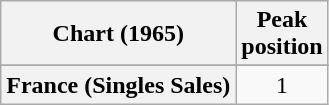<table class="wikitable sortable plainrowheaders" style="text-align:center">
<tr>
<th scope="col">Chart (1965)</th>
<th scope="col">Peak<br>position</th>
</tr>
<tr>
</tr>
<tr>
<th scope="row">France (Singles Sales)</th>
<td align="center">1</td>
</tr>
</table>
